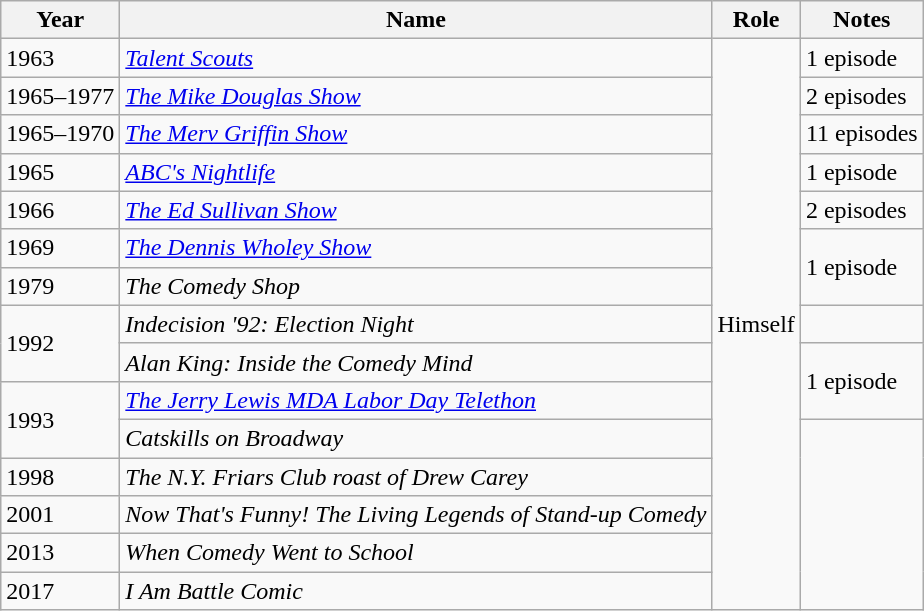<table class="wikitable">
<tr>
<th>Year</th>
<th>Name</th>
<th>Role</th>
<th>Notes</th>
</tr>
<tr>
<td>1963</td>
<td><a href='#'><em>Talent Scouts</em></a></td>
<td rowspan="15">Himself</td>
<td>1 episode</td>
</tr>
<tr>
<td>1965–1977</td>
<td><em><a href='#'>The Mike Douglas Show</a></em></td>
<td>2 episodes</td>
</tr>
<tr>
<td>1965–1970</td>
<td><em><a href='#'>The Merv Griffin Show</a></em></td>
<td>11 episodes</td>
</tr>
<tr>
<td>1965</td>
<td><em><a href='#'>ABC's Nightlife</a></em></td>
<td>1 episode</td>
</tr>
<tr>
<td>1966</td>
<td><em><a href='#'>The Ed Sullivan Show</a></em></td>
<td>2 episodes</td>
</tr>
<tr>
<td>1969</td>
<td><a href='#'><em>The Dennis Wholey Show</em></a></td>
<td rowspan="2">1 episode</td>
</tr>
<tr>
<td>1979</td>
<td><em>The Comedy Shop</em></td>
</tr>
<tr>
<td rowspan="2">1992</td>
<td><em>Indecision '92: Election Night</em></td>
<td></td>
</tr>
<tr>
<td><em>Alan King: Inside the Comedy Mind</em></td>
<td rowspan="2">1 episode</td>
</tr>
<tr>
<td rowspan="2">1993</td>
<td><em><a href='#'>The Jerry Lewis MDA Labor Day Telethon</a></em></td>
</tr>
<tr>
<td><em>Catskills on Broadway</em></td>
<td rowspan="5"></td>
</tr>
<tr>
<td>1998</td>
<td><em>The N.Y. Friars Club roast of Drew Carey</em></td>
</tr>
<tr>
<td>2001</td>
<td><em>Now That's Funny! The Living Legends of Stand-up Comedy</em></td>
</tr>
<tr>
<td>2013</td>
<td><em>When Comedy Went to School</em></td>
</tr>
<tr>
<td>2017</td>
<td><em>I Am Battle Comic</em></td>
</tr>
</table>
